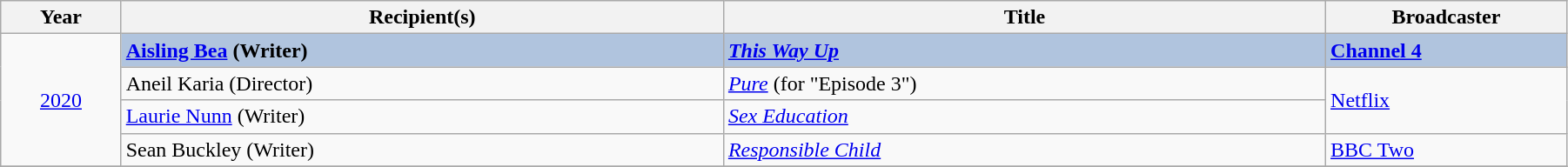<table class="wikitable" width="95%">
<tr>
<th width=5%>Year</th>
<th width=25%>Recipient(s)</th>
<th width=25%>Title</th>
<th width=10%>Broadcaster</th>
</tr>
<tr>
<td rowspan="4" style="text-align:center;"><a href='#'>2020</a><br></td>
<td style="background:#B0C4DE;"><strong><a href='#'>Aisling Bea</a> (Writer)</strong></td>
<td style="background:#B0C4DE;"><strong><em><a href='#'>This Way Up</a></em></strong></td>
<td style="background:#B0C4DE;"><strong><a href='#'>Channel 4</a></strong></td>
</tr>
<tr>
<td>Aneil Karia (Director)</td>
<td><em><a href='#'>Pure</a></em> (for "Episode 3")</td>
<td rowspan="2"><a href='#'>Netflix</a></td>
</tr>
<tr>
<td><a href='#'>Laurie Nunn</a> (Writer)</td>
<td><em><a href='#'>Sex Education</a></em></td>
</tr>
<tr>
<td>Sean Buckley (Writer)</td>
<td><em><a href='#'>Responsible Child</a></em></td>
<td><a href='#'>BBC Two</a></td>
</tr>
<tr>
</tr>
</table>
